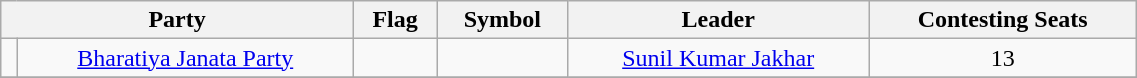<table class="wikitable" width="60%" style="text-align:center">
<tr>
<th colspan="2">Party</th>
<th>Flag</th>
<th>Symbol</th>
<th>Leader</th>
<th>Contesting Seats</th>
</tr>
<tr>
<td></td>
<td><a href='#'>Bharatiya Janata Party</a></td>
<td></td>
<td></td>
<td><a href='#'>Sunil Kumar Jakhar</a></td>
<td>13</td>
</tr>
<tr>
</tr>
</table>
